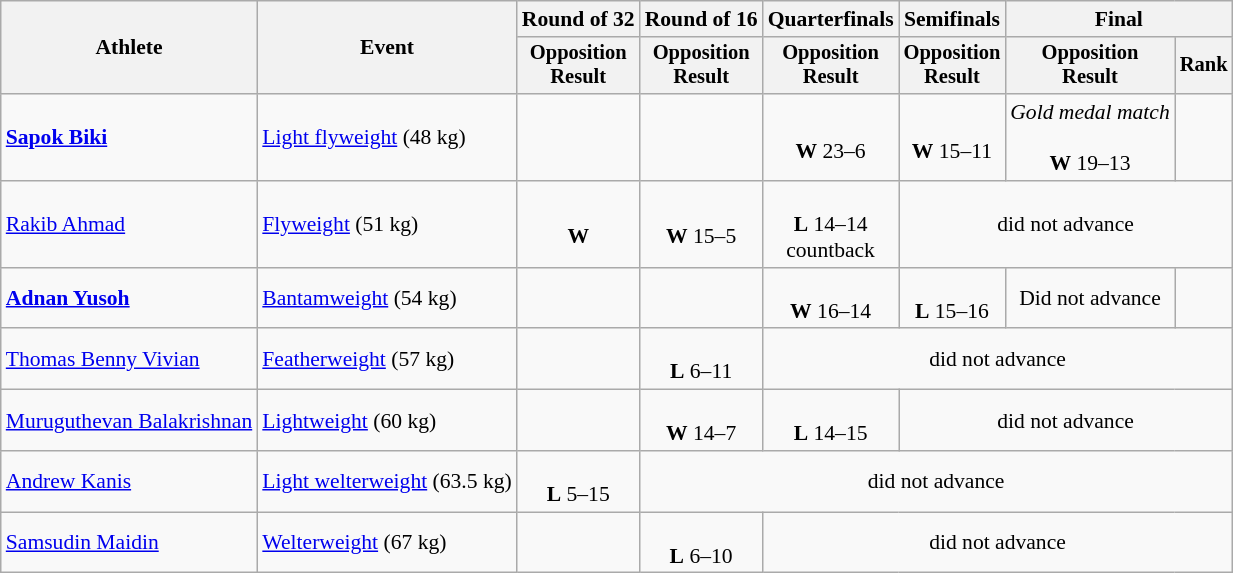<table class="wikitable" style="font-size:90%;">
<tr>
<th rowspan=2>Athlete</th>
<th rowspan=2>Event</th>
<th>Round of 32</th>
<th>Round of 16</th>
<th>Quarterfinals</th>
<th>Semifinals</th>
<th colspan=2>Final</th>
</tr>
<tr style="font-size:95%">
<th>Opposition<br>Result</th>
<th>Opposition<br>Result</th>
<th>Opposition<br>Result</th>
<th>Opposition<br>Result</th>
<th>Opposition<br>Result</th>
<th>Rank</th>
</tr>
<tr align=center>
<td align=left><strong><a href='#'>Sapok Biki</a></strong></td>
<td align=left><a href='#'>Light flyweight</a> (48 kg)</td>
<td></td>
<td></td>
<td><br><strong>W</strong> 23–6</td>
<td><br><strong>W</strong> 15–11</td>
<td><em>Gold medal match</em><br><br><strong>W</strong> 19–13</td>
<td></td>
</tr>
<tr align=center>
<td align=left><a href='#'>Rakib Ahmad</a></td>
<td align=left><a href='#'>Flyweight</a> (51 kg)</td>
<td><br><strong>W</strong> </td>
<td><br><strong>W</strong> 15–5</td>
<td><br><strong>L</strong> 14–14<br>countback</td>
<td colspan=4>did not advance</td>
</tr>
<tr align=center>
<td align=left><strong><a href='#'>Adnan Yusoh</a></strong></td>
<td align=left><a href='#'>Bantamweight</a> (54 kg)</td>
<td></td>
<td></td>
<td><br><strong>W</strong> 16–14</td>
<td><br><strong>L</strong> 15–16</td>
<td>Did not advance</td>
<td></td>
</tr>
<tr align=center>
<td align=left><a href='#'>Thomas Benny Vivian</a></td>
<td align=left><a href='#'>Featherweight</a> (57 kg)</td>
<td></td>
<td><br><strong>L</strong> 6–11</td>
<td colspan=4>did not advance</td>
</tr>
<tr align=center>
<td align=left><a href='#'>Muruguthevan Balakrishnan</a></td>
<td align=left><a href='#'>Lightweight</a> (60 kg)</td>
<td></td>
<td><br><strong>W</strong> 14–7</td>
<td><br><strong>L</strong> 14–15</td>
<td colspan=3>did not advance</td>
</tr>
<tr align=center>
<td align=left><a href='#'>Andrew Kanis</a></td>
<td align=left><a href='#'>Light welterweight</a> (63.5 kg)</td>
<td><br><strong>L</strong> 5–15</td>
<td colspan=5>did not advance</td>
</tr>
<tr align=center>
<td align=left><a href='#'>Samsudin Maidin</a></td>
<td align=left><a href='#'>Welterweight</a> (67 kg)</td>
<td></td>
<td><br><strong>L</strong> 6–10</td>
<td colspan=4>did not advance</td>
</tr>
</table>
